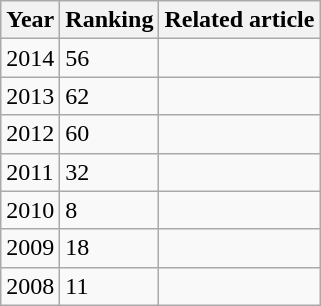<table class="wikitable">
<tr>
<th>Year</th>
<th>Ranking</th>
<th>Related article</th>
</tr>
<tr>
<td>2014</td>
<td>56</td>
<td></td>
</tr>
<tr>
<td>2013</td>
<td>62</td>
<td></td>
</tr>
<tr>
<td>2012</td>
<td>60</td>
<td></td>
</tr>
<tr>
<td>2011</td>
<td>32</td>
<td></td>
</tr>
<tr>
<td>2010</td>
<td>8</td>
<td></td>
</tr>
<tr>
<td>2009</td>
<td>18</td>
<td></td>
</tr>
<tr>
<td>2008</td>
<td>11</td>
<td></td>
</tr>
</table>
